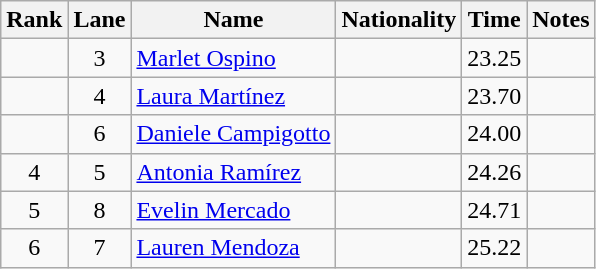<table class="wikitable sortable" style="text-align:center">
<tr>
<th>Rank</th>
<th>Lane</th>
<th>Name</th>
<th>Nationality</th>
<th>Time</th>
<th>Notes</th>
</tr>
<tr>
<td></td>
<td>3</td>
<td align=left><a href='#'>Marlet Ospino</a></td>
<td align=left></td>
<td>23.25</td>
<td></td>
</tr>
<tr>
<td></td>
<td>4</td>
<td align=left><a href='#'>Laura Martínez</a></td>
<td align=left></td>
<td>23.70</td>
<td></td>
</tr>
<tr>
<td></td>
<td>6</td>
<td align=left><a href='#'>Daniele Campigotto</a></td>
<td align=left></td>
<td>24.00</td>
<td></td>
</tr>
<tr>
<td>4</td>
<td>5</td>
<td align=left><a href='#'>Antonia Ramírez</a></td>
<td align=left></td>
<td>24.26</td>
<td></td>
</tr>
<tr>
<td>5</td>
<td>8</td>
<td align=left><a href='#'>Evelin Mercado</a></td>
<td align=left></td>
<td>24.71</td>
<td></td>
</tr>
<tr>
<td>6</td>
<td>7</td>
<td align=left><a href='#'>Lauren Mendoza</a></td>
<td align=left></td>
<td>25.22</td>
<td></td>
</tr>
</table>
